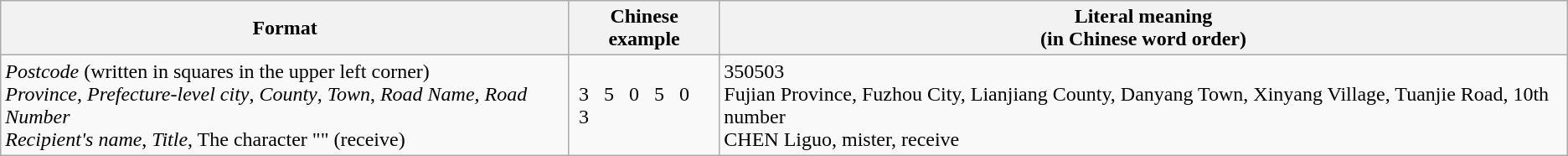<table class="wikitable">
<tr>
<th>Format</th>
<th>Chinese example</th>
<th>Literal meaning<br>(in Chinese word order)</th>
</tr>
<tr>
<td><em>Postcode</em> (written in squares in the upper left corner)<br><em>Province</em>, <em>Prefecture-level city</em>, <em>County</em>, <em>Town</em>, <em>Road Name</em>, <em>Road Number</em><br><em>Recipient's name</em>, <em>Title</em>, The character "" (receive)</td>
<td><br><span> 3 </span> <span> 5 </span> <span> 0 </span> <span> 5 </span> <span> 0 </span> <span> 3 </span><br><br></td>
<td>350503<br>Fujian Province, Fuzhou City, Lianjiang County, Danyang Town, Xinyang Village, Tuanjie Road, 10th number<br>CHEN Liguo, mister, receive</td>
</tr>
</table>
